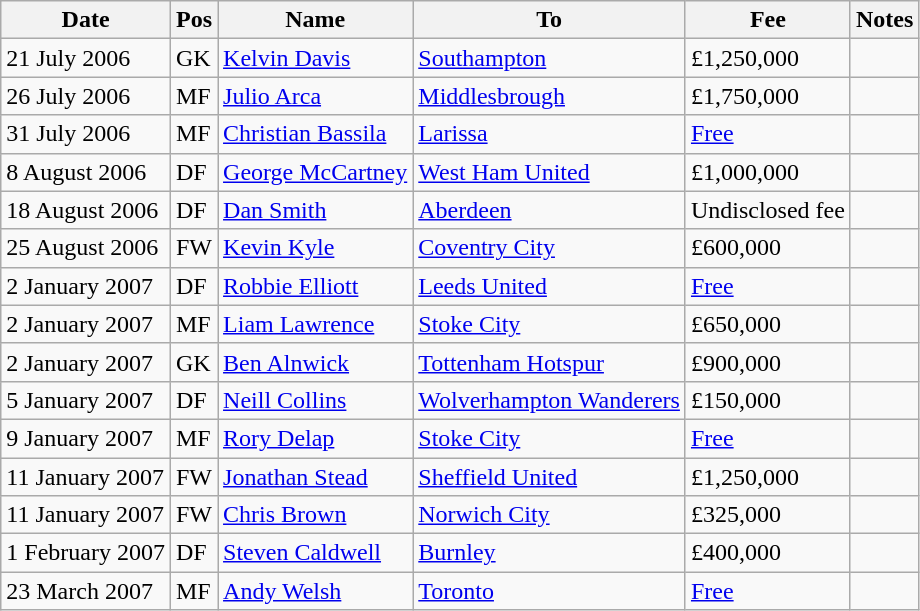<table class="wikitable">
<tr>
<th>Date</th>
<th>Pos</th>
<th>Name</th>
<th>To</th>
<th>Fee</th>
<th>Notes</th>
</tr>
<tr>
<td>21 July 2006</td>
<td>GK</td>
<td><a href='#'>Kelvin Davis</a></td>
<td><a href='#'>Southampton</a></td>
<td>£1,250,000</td>
<td></td>
</tr>
<tr>
<td>26 July 2006</td>
<td>MF</td>
<td><a href='#'>Julio Arca</a></td>
<td><a href='#'>Middlesbrough</a></td>
<td>£1,750,000</td>
<td></td>
</tr>
<tr>
<td>31 July 2006</td>
<td>MF</td>
<td><a href='#'>Christian Bassila</a></td>
<td><a href='#'>Larissa</a></td>
<td><a href='#'>Free</a></td>
<td></td>
</tr>
<tr>
<td>8 August 2006</td>
<td>DF</td>
<td><a href='#'>George McCartney</a></td>
<td><a href='#'>West Ham United</a></td>
<td>£1,000,000</td>
<td></td>
</tr>
<tr>
<td>18 August 2006</td>
<td>DF</td>
<td><a href='#'>Dan Smith</a></td>
<td><a href='#'>Aberdeen</a></td>
<td>Undisclosed fee</td>
<td></td>
</tr>
<tr>
<td>25 August 2006</td>
<td>FW</td>
<td><a href='#'>Kevin Kyle</a></td>
<td><a href='#'>Coventry City</a></td>
<td>£600,000</td>
<td></td>
</tr>
<tr>
<td>2 January 2007</td>
<td>DF</td>
<td><a href='#'>Robbie Elliott</a></td>
<td><a href='#'>Leeds United</a></td>
<td><a href='#'>Free</a></td>
<td></td>
</tr>
<tr>
<td>2 January 2007</td>
<td>MF</td>
<td><a href='#'>Liam Lawrence</a></td>
<td><a href='#'>Stoke City</a></td>
<td>£650,000</td>
<td></td>
</tr>
<tr>
<td>2 January 2007</td>
<td>GK</td>
<td><a href='#'>Ben Alnwick</a></td>
<td><a href='#'>Tottenham Hotspur</a></td>
<td>£900,000</td>
<td></td>
</tr>
<tr>
<td>5 January 2007</td>
<td>DF</td>
<td><a href='#'>Neill Collins</a></td>
<td><a href='#'>Wolverhampton Wanderers</a></td>
<td>£150,000</td>
<td></td>
</tr>
<tr>
<td>9 January 2007</td>
<td>MF</td>
<td><a href='#'>Rory Delap</a></td>
<td><a href='#'>Stoke City</a></td>
<td><a href='#'>Free</a></td>
<td></td>
</tr>
<tr>
<td>11 January 2007</td>
<td>FW</td>
<td><a href='#'>Jonathan Stead</a></td>
<td><a href='#'>Sheffield United</a></td>
<td>£1,250,000</td>
<td></td>
</tr>
<tr>
<td>11 January 2007</td>
<td>FW</td>
<td><a href='#'>Chris Brown</a></td>
<td><a href='#'>Norwich City</a></td>
<td>£325,000</td>
<td></td>
</tr>
<tr>
<td>1 February 2007</td>
<td>DF</td>
<td><a href='#'>Steven Caldwell</a></td>
<td><a href='#'>Burnley</a></td>
<td>£400,000</td>
<td></td>
</tr>
<tr>
<td>23 March 2007</td>
<td>MF</td>
<td><a href='#'>Andy Welsh</a></td>
<td><a href='#'>Toronto</a></td>
<td><a href='#'>Free</a></td>
<td></td>
</tr>
</table>
